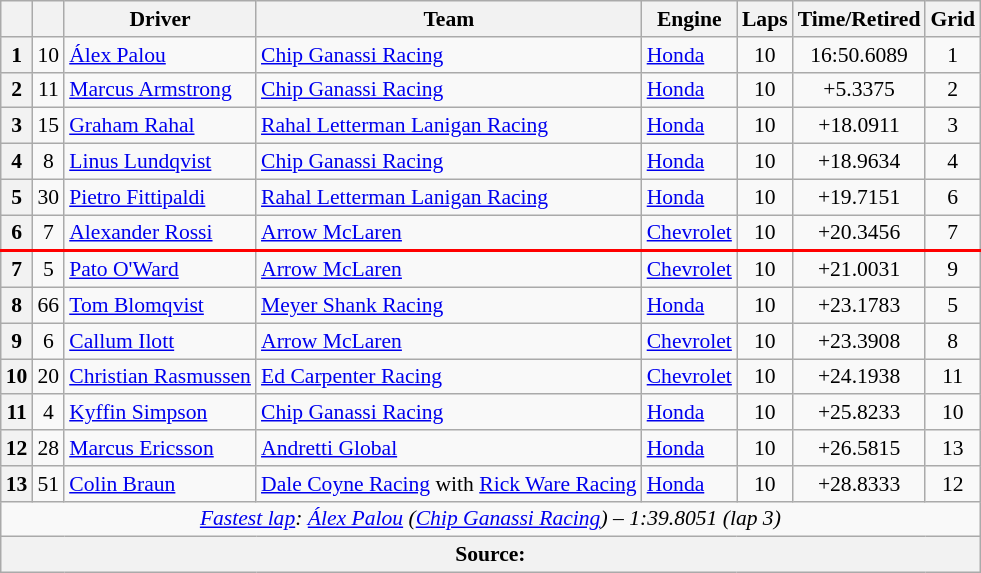<table class="wikitable sortable" style="font-size:90%;">
<tr>
<th scope="col"></th>
<th scope="col"></th>
<th scope="col">Driver</th>
<th scope="col">Team</th>
<th scope="col">Engine</th>
<th class="unsortable" scope="col">Laps</th>
<th class="unsortable" scope="col">Time/Retired</th>
<th scope="col">Grid</th>
</tr>
<tr>
<th>1</th>
<td align="center">10</td>
<td nowrap> <a href='#'>Álex Palou</a></td>
<td nowrap><a href='#'>Chip Ganassi Racing</a></td>
<td nowrap><a href='#'>Honda</a></td>
<td align="center">10</td>
<td align="center">16:50.6089</td>
<td align="center">1</td>
</tr>
<tr>
<th>2</th>
<td align="center">11</td>
<td nowrap> <a href='#'>Marcus Armstrong</a></td>
<td nowrap><a href='#'>Chip Ganassi Racing</a></td>
<td nowrap><a href='#'>Honda</a></td>
<td align="center">10</td>
<td align="center">+5.3375</td>
<td align="center">2</td>
</tr>
<tr>
<th>3</th>
<td align="center">15</td>
<td nowrap> <a href='#'>Graham Rahal</a></td>
<td nowrap><a href='#'>Rahal Letterman Lanigan Racing</a></td>
<td nowrap><a href='#'>Honda</a></td>
<td align="center">10</td>
<td align="center">+18.0911</td>
<td align="center">3</td>
</tr>
<tr>
<th>4</th>
<td align="center">8</td>
<td nowrap> <a href='#'>Linus Lundqvist</a> <strong></strong></td>
<td nowrap><a href='#'>Chip Ganassi Racing</a></td>
<td nowrap><a href='#'>Honda</a></td>
<td align="center">10</td>
<td align="center">+18.9634</td>
<td align="center">4</td>
</tr>
<tr>
<th>5</th>
<td align="center">30</td>
<td nowrap> <a href='#'>Pietro Fittipaldi</a></td>
<td nowrap><a href='#'>Rahal Letterman Lanigan Racing</a></td>
<td nowrap><a href='#'>Honda</a></td>
<td align="center">10</td>
<td align="center">+19.7151</td>
<td align="center">6</td>
</tr>
<tr>
<th>6</th>
<td align="center">7</td>
<td nowrap> <a href='#'>Alexander Rossi</a></td>
<td nowrap><a href='#'>Arrow McLaren</a></td>
<td nowrap><a href='#'>Chevrolet</a></td>
<td align="center">10</td>
<td align="center">+20.3456</td>
<td align="center">7</td>
</tr>
<tr style="border-top: solid 2.5px red;">
<th>7</th>
<td align="center">5</td>
<td nowrap> <a href='#'>Pato O'Ward</a></td>
<td nowrap><a href='#'>Arrow McLaren</a></td>
<td nowrap><a href='#'>Chevrolet</a></td>
<td align="center">10</td>
<td align="center">+21.0031</td>
<td align="center">9</td>
</tr>
<tr>
<th>8</th>
<td align="center">66</td>
<td nowrap> <a href='#'>Tom Blomqvist</a> <strong></strong></td>
<td nowrap><a href='#'>Meyer Shank Racing</a></td>
<td nowrap><a href='#'>Honda</a></td>
<td align="center">10</td>
<td align="center">+23.1783</td>
<td align="center">5</td>
</tr>
<tr>
<th>9</th>
<td align="center">6</td>
<td nowrap> <a href='#'>Callum Ilott</a></td>
<td nowrap><a href='#'>Arrow McLaren</a></td>
<td nowrap><a href='#'>Chevrolet</a></td>
<td align="center">10</td>
<td align="center">+23.3908</td>
<td align="center">8</td>
</tr>
<tr>
<th>10</th>
<td align="center">20</td>
<td nowrap> <a href='#'>Christian Rasmussen</a> <strong></strong></td>
<td nowrap><a href='#'>Ed Carpenter Racing</a></td>
<td nowrap><a href='#'>Chevrolet</a></td>
<td align="center">10</td>
<td align="center">+24.1938</td>
<td align="center">11</td>
</tr>
<tr>
<th>11</th>
<td align="center">4</td>
<td nowrap> <a href='#'>Kyffin Simpson</a> <strong></strong></td>
<td nowrap><a href='#'>Chip Ganassi Racing</a></td>
<td nowrap><a href='#'>Honda</a></td>
<td align="center">10</td>
<td align="center">+25.8233</td>
<td align="center">10</td>
</tr>
<tr>
<th>12</th>
<td align="center">28</td>
<td nowrap> <a href='#'>Marcus Ericsson</a></td>
<td nowrap><a href='#'>Andretti Global</a></td>
<td nowrap><a href='#'>Honda</a></td>
<td align="center">10</td>
<td align="center">+26.5815</td>
<td align="center">13</td>
</tr>
<tr>
<th>13</th>
<td align="center">51</td>
<td nowrap> <a href='#'>Colin Braun</a> <strong></strong></td>
<td nowrap><a href='#'>Dale Coyne Racing</a> with <a href='#'>Rick Ware Racing</a></td>
<td nowrap><a href='#'>Honda</a></td>
<td align="center">10</td>
<td align="center">+28.8333</td>
<td align="center">12</td>
</tr>
<tr>
<td align=center colspan=8><em><a href='#'>Fastest lap</a>:  <a href='#'>Álex Palou</a> (<a href='#'>Chip Ganassi Racing</a>) – 1:39.8051 (lap 3)</em></td>
</tr>
<tr>
<th colspan=8>Source:</th>
</tr>
</table>
